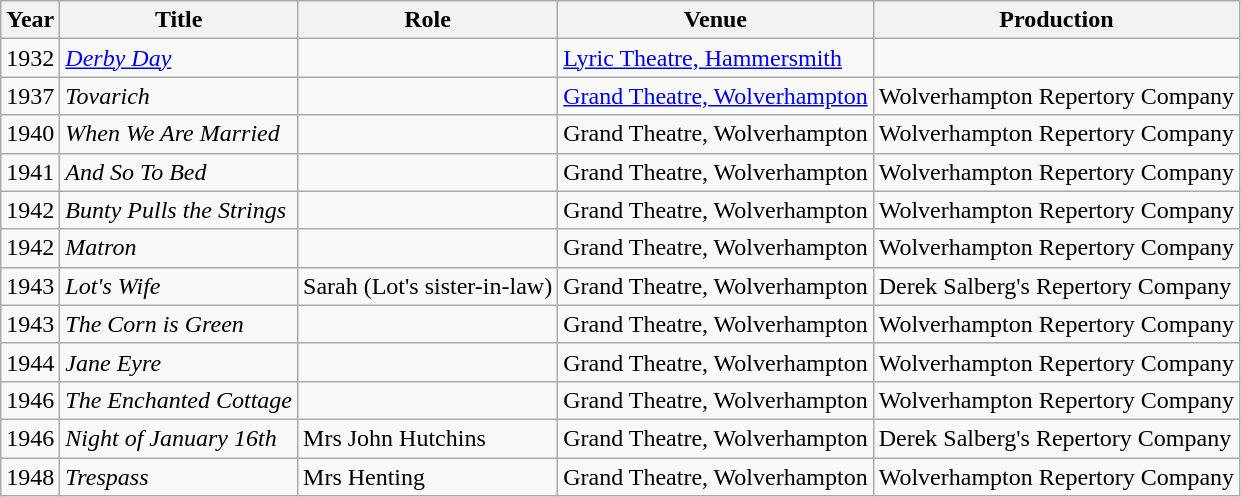<table class="wikitable sortable">
<tr>
<th>Year</th>
<th>Title</th>
<th>Role</th>
<th>Venue</th>
<th>Production</th>
</tr>
<tr>
<td>1932</td>
<td><em><a href='#'>Derby Day</a></em></td>
<td></td>
<td><a href='#'>Lyric Theatre, Hammersmith</a></td>
<td></td>
</tr>
<tr>
<td>1937</td>
<td><em>Tovarich</em></td>
<td></td>
<td><a href='#'>Grand Theatre, Wolverhampton</a></td>
<td>Wolverhampton Repertory Company</td>
</tr>
<tr>
<td>1940</td>
<td><em>When We Are Married</em></td>
<td></td>
<td>Grand Theatre, Wolverhampton</td>
<td>Wolverhampton Repertory Company</td>
</tr>
<tr>
<td>1941</td>
<td><em>And So To Bed</em></td>
<td></td>
<td>Grand Theatre, Wolverhampton</td>
<td>Wolverhampton Repertory Company</td>
</tr>
<tr>
<td>1942</td>
<td><em>Bunty Pulls the Strings</em></td>
<td></td>
<td>Grand Theatre, Wolverhampton</td>
<td>Wolverhampton Repertory Company</td>
</tr>
<tr>
<td>1942</td>
<td><em>Matron</em></td>
<td></td>
<td>Grand Theatre, Wolverhampton</td>
<td>Wolverhampton Repertory Company</td>
</tr>
<tr>
<td>1943</td>
<td><em>Lot's Wife</em></td>
<td>Sarah (Lot's sister-in-law)</td>
<td>Grand Theatre, Wolverhampton</td>
<td>Derek Salberg's Repertory Company</td>
</tr>
<tr>
<td>1943</td>
<td><em>The Corn is Green</em></td>
<td></td>
<td>Grand Theatre, Wolverhampton</td>
<td>Wolverhampton Repertory Company</td>
</tr>
<tr>
<td>1944</td>
<td><em>Jane Eyre</em></td>
<td></td>
<td>Grand Theatre, Wolverhampton</td>
<td>Wolverhampton Repertory Company</td>
</tr>
<tr>
<td>1946</td>
<td><em>The Enchanted Cottage</em></td>
<td></td>
<td>Grand Theatre, Wolverhampton</td>
<td>Wolverhampton Repertory Company</td>
</tr>
<tr>
<td>1946</td>
<td><em>Night of January 16th</em></td>
<td>Mrs John Hutchins</td>
<td>Grand Theatre, Wolverhampton</td>
<td>Derek Salberg's Repertory Company</td>
</tr>
<tr>
<td>1948</td>
<td><em>Trespass</em></td>
<td>Mrs Henting</td>
<td>Grand Theatre, Wolverhampton</td>
<td>Wolverhampton Repertory Company</td>
</tr>
</table>
